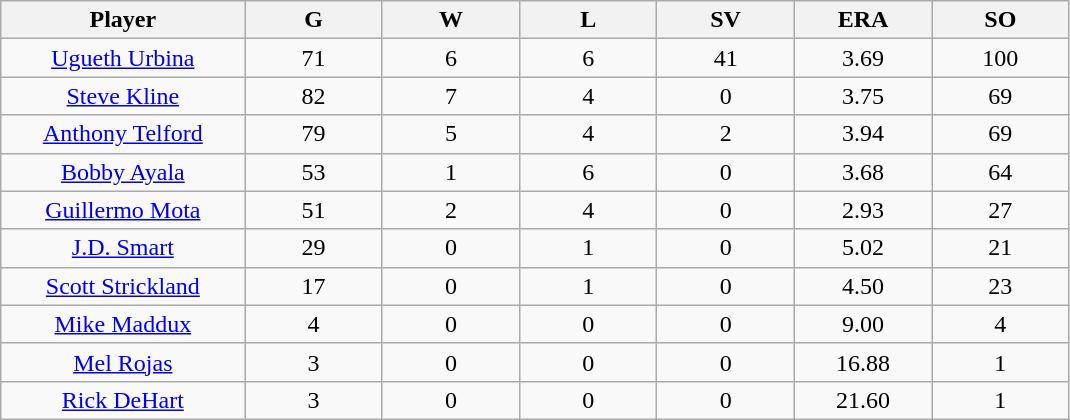<table class="wikitable sortable">
<tr>
<th bgcolor="#DDDDFF" width="16%">Player</th>
<th bgcolor="#DDDDFF" width="9%">G</th>
<th bgcolor="#DDDDFF" width="9%">W</th>
<th bgcolor="#DDDDFF" width="9%">L</th>
<th bgcolor="#DDDDFF" width="9%">SV</th>
<th bgcolor="#DDDDFF" width="9%">ERA</th>
<th bgcolor="#DDDDFF" width="9%">SO</th>
</tr>
<tr align="center">
<td><a href='#'>Ugueth Urbina</a></td>
<td>71</td>
<td>6</td>
<td>6</td>
<td>41</td>
<td>3.69</td>
<td>100</td>
</tr>
<tr align=center>
<td><a href='#'>Steve Kline</a></td>
<td>82</td>
<td>7</td>
<td>4</td>
<td>0</td>
<td>3.75</td>
<td>69</td>
</tr>
<tr align=center>
<td><a href='#'>Anthony Telford</a></td>
<td>79</td>
<td>5</td>
<td>4</td>
<td>2</td>
<td>3.94</td>
<td>69</td>
</tr>
<tr align=center>
<td><a href='#'>Bobby Ayala</a></td>
<td>53</td>
<td>1</td>
<td>6</td>
<td>0</td>
<td>3.68</td>
<td>64</td>
</tr>
<tr align=center>
<td><a href='#'>Guillermo Mota</a></td>
<td>51</td>
<td>2</td>
<td>4</td>
<td>0</td>
<td>2.93</td>
<td>27</td>
</tr>
<tr align=center>
<td><a href='#'>J.D. Smart</a></td>
<td>29</td>
<td>0</td>
<td>1</td>
<td>0</td>
<td>5.02</td>
<td>21</td>
</tr>
<tr align=center>
<td><a href='#'>Scott Strickland</a></td>
<td>17</td>
<td>0</td>
<td>1</td>
<td>0</td>
<td>4.50</td>
<td>23</td>
</tr>
<tr align=center>
<td><a href='#'>Mike Maddux</a></td>
<td>4</td>
<td>0</td>
<td>0</td>
<td>0</td>
<td>9.00</td>
<td>4</td>
</tr>
<tr align=center>
<td><a href='#'>Mel Rojas</a></td>
<td>3</td>
<td>0</td>
<td>0</td>
<td>0</td>
<td>16.88</td>
<td>1</td>
</tr>
<tr align=center>
<td><a href='#'>Rick DeHart</a></td>
<td>3</td>
<td>0</td>
<td>0</td>
<td>0</td>
<td>21.60</td>
<td>1</td>
</tr>
</table>
